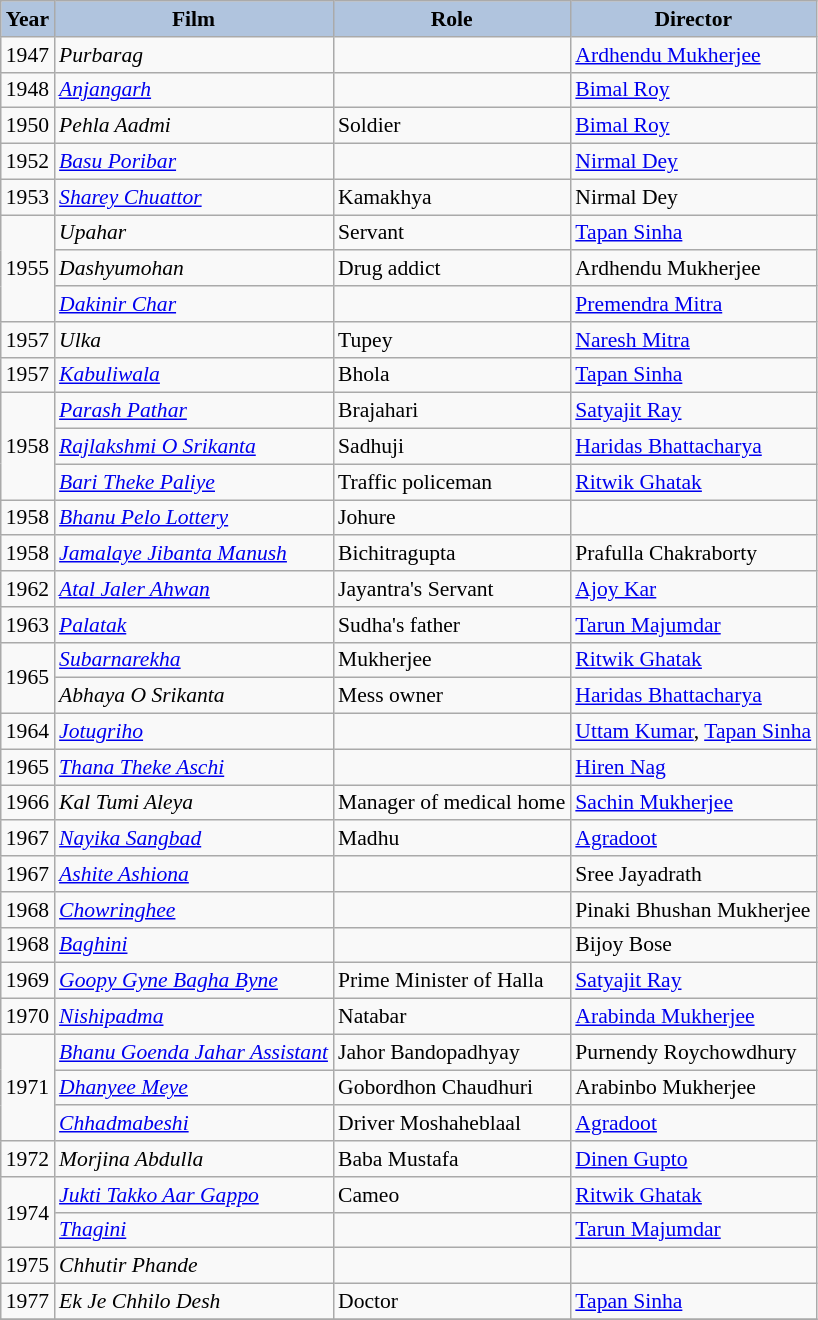<table class="wikitable" style="font-size:90%;">
<tr>
<th style="background:#B0C4DE;">Year</th>
<th style="background:#B0C4DE;">Film</th>
<th style="background:#B0C4DE;">Role</th>
<th style="background:#B0C4DE;">Director</th>
</tr>
<tr>
<td>1947</td>
<td><em>Purbarag</em></td>
<td></td>
<td><a href='#'>Ardhendu Mukherjee</a></td>
</tr>
<tr>
<td>1948</td>
<td><em><a href='#'>Anjangarh</a></em></td>
<td></td>
<td><a href='#'>Bimal Roy</a></td>
</tr>
<tr>
<td>1950</td>
<td><em>Pehla Aadmi</em></td>
<td>Soldier</td>
<td><a href='#'>Bimal Roy</a></td>
</tr>
<tr>
<td>1952</td>
<td><em><a href='#'>Basu Poribar</a></em></td>
<td></td>
<td><a href='#'>Nirmal Dey</a></td>
</tr>
<tr>
<td>1953</td>
<td><em><a href='#'>Sharey Chuattor </a></em></td>
<td>Kamakhya</td>
<td>Nirmal Dey</td>
</tr>
<tr>
<td rowspan="3">1955</td>
<td><em>Upahar</em></td>
<td>Servant</td>
<td><a href='#'>Tapan Sinha</a></td>
</tr>
<tr>
<td><em>Dashyumohan</em></td>
<td>Drug addict</td>
<td>Ardhendu Mukherjee</td>
</tr>
<tr>
<td><em><a href='#'>Dakinir Char</a></em></td>
<td></td>
<td><a href='#'>Premendra Mitra</a></td>
</tr>
<tr>
<td>1957</td>
<td><em>Ulka</em></td>
<td>Tupey</td>
<td><a href='#'>Naresh Mitra</a></td>
</tr>
<tr>
<td>1957</td>
<td><a href='#'><em>Kabuliwala</em></a></td>
<td>Bhola</td>
<td><a href='#'>Tapan Sinha</a></td>
</tr>
<tr>
<td rowspan="3">1958</td>
<td><em><a href='#'>Parash Pathar</a></em></td>
<td>Brajahari</td>
<td><a href='#'>Satyajit Ray</a></td>
</tr>
<tr>
<td><em><a href='#'>Rajlakshmi O Srikanta</a></em></td>
<td>Sadhuji</td>
<td><a href='#'>Haridas Bhattacharya</a></td>
</tr>
<tr>
<td><em><a href='#'>Bari Theke Paliye</a></em></td>
<td>Traffic policeman</td>
<td><a href='#'>Ritwik Ghatak</a></td>
</tr>
<tr>
<td>1958</td>
<td><em><a href='#'>Bhanu Pelo Lottery</a></em></td>
<td>Johure</td>
<td></td>
</tr>
<tr>
<td>1958</td>
<td><em><a href='#'>Jamalaye Jibanta Manush</a></em></td>
<td>Bichitragupta</td>
<td>Prafulla Chakraborty</td>
</tr>
<tr>
<td>1962</td>
<td><em><a href='#'>Atal Jaler Ahwan</a></em></td>
<td>Jayantra's Servant</td>
<td><a href='#'>Ajoy Kar</a></td>
</tr>
<tr>
<td>1963</td>
<td><em><a href='#'>Palatak</a></em></td>
<td>Sudha's father</td>
<td><a href='#'>Tarun Majumdar</a></td>
</tr>
<tr>
<td rowspan="2">1965</td>
<td><em><a href='#'>Subarnarekha</a></em></td>
<td>Mukherjee</td>
<td><a href='#'>Ritwik Ghatak</a></td>
</tr>
<tr>
<td><em>Abhaya O Srikanta</em></td>
<td>Mess owner</td>
<td><a href='#'>Haridas Bhattacharya</a></td>
</tr>
<tr>
<td>1964</td>
<td><em><a href='#'>Jotugriho</a></em></td>
<td></td>
<td><a href='#'>Uttam Kumar</a>, <a href='#'>Tapan Sinha</a></td>
</tr>
<tr>
<td>1965</td>
<td><em><a href='#'>Thana Theke Aschi</a></em></td>
<td></td>
<td><a href='#'>Hiren Nag</a></td>
</tr>
<tr>
<td>1966</td>
<td><em>Kal Tumi Aleya</em></td>
<td>Manager of medical home</td>
<td><a href='#'>Sachin Mukherjee</a></td>
</tr>
<tr>
<td>1967</td>
<td><em><a href='#'>Nayika Sangbad</a></em></td>
<td>Madhu</td>
<td><a href='#'>Agradoot</a></td>
</tr>
<tr>
<td>1967</td>
<td><em><a href='#'>Ashite Ashiona</a></em></td>
<td></td>
<td>Sree Jayadrath</td>
</tr>
<tr>
<td>1968</td>
<td><em><a href='#'>Chowringhee</a></em></td>
<td></td>
<td>Pinaki Bhushan Mukherjee</td>
</tr>
<tr>
<td>1968</td>
<td><em><a href='#'>Baghini</a></em></td>
<td></td>
<td>Bijoy Bose</td>
</tr>
<tr>
<td>1969</td>
<td><em><a href='#'>Goopy Gyne Bagha Byne</a></em></td>
<td>Prime Minister of Halla</td>
<td><a href='#'>Satyajit Ray</a></td>
</tr>
<tr>
<td>1970</td>
<td><em><a href='#'>Nishipadma</a></em></td>
<td>Natabar</td>
<td><a href='#'>Arabinda Mukherjee</a></td>
</tr>
<tr>
<td rowspan="3">1971</td>
<td><em><a href='#'>Bhanu Goenda Jahar Assistant</a></em></td>
<td>Jahor Bandopadhyay</td>
<td>Purnendy Roychowdhury</td>
</tr>
<tr>
<td><em><a href='#'>Dhanyee Meye</a></em></td>
<td>Gobordhon Chaudhuri</td>
<td>Arabinbo Mukherjee</td>
</tr>
<tr>
<td><em><a href='#'>Chhadmabeshi</a></em></td>
<td>Driver Moshaheblaal</td>
<td><a href='#'>Agradoot</a></td>
</tr>
<tr>
<td>1972</td>
<td><em>Morjina Abdulla</em></td>
<td>Baba Mustafa</td>
<td><a href='#'>Dinen Gupto</a></td>
</tr>
<tr>
<td rowspan="2">1974</td>
<td><em><a href='#'>Jukti Takko Aar Gappo</a></em></td>
<td>Cameo</td>
<td><a href='#'>Ritwik Ghatak</a></td>
</tr>
<tr>
<td><em><a href='#'>Thagini</a></em></td>
<td></td>
<td><a href='#'>Tarun Majumdar</a></td>
</tr>
<tr>
<td>1975</td>
<td><em>Chhutir Phande</em></td>
<td></td>
<td></td>
</tr>
<tr>
<td>1977</td>
<td><em>Ek Je Chhilo Desh</em></td>
<td>Doctor</td>
<td><a href='#'>Tapan Sinha</a></td>
</tr>
<tr>
</tr>
</table>
